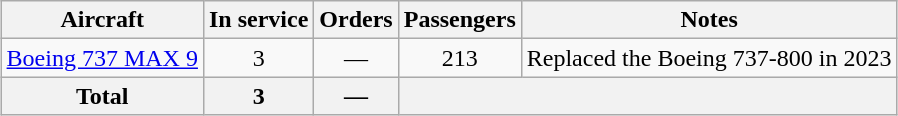<table class="wikitable" style="border-collapse:collapse;text-align:center;margin:auto;">
<tr>
<th>Aircraft</th>
<th>In service</th>
<th>Orders</th>
<th>Passengers</th>
<th>Notes</th>
</tr>
<tr>
<td><a href='#'>Boeing 737 MAX 9</a></td>
<td>3</td>
<td>—</td>
<td>213</td>
<td>Replaced the Boeing 737-800 in 2023</td>
</tr>
<tr>
<th>Total</th>
<th>3</th>
<th>—</th>
<th colspan="2"></th>
</tr>
</table>
